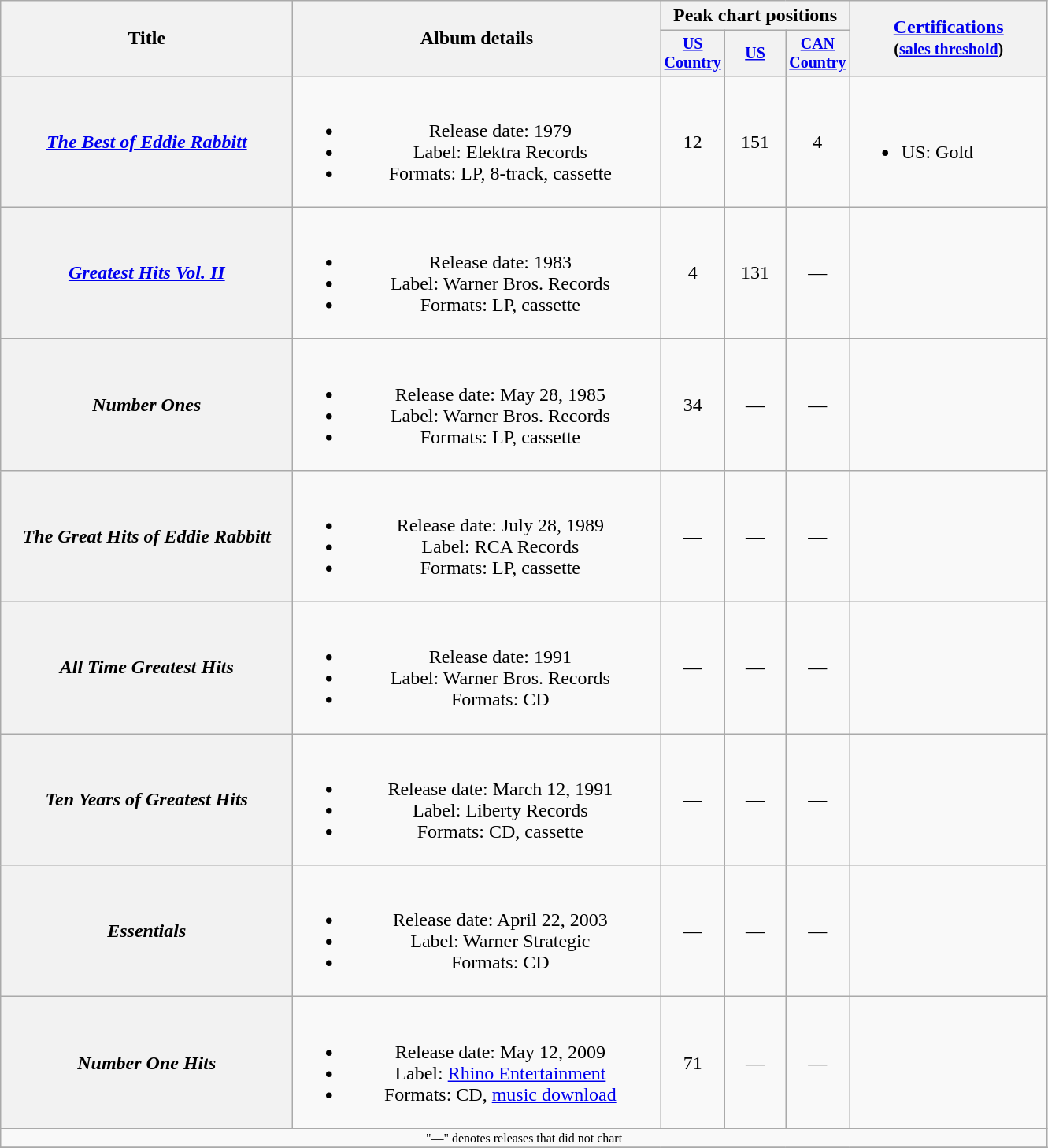<table class="wikitable plainrowheaders" style="text-align:center;">
<tr>
<th rowspan="2" style="width:15em;">Title</th>
<th rowspan="2" style="width:19em;">Album details</th>
<th colspan="3">Peak chart positions</th>
<th rowspan="2" style="width:10em;"><a href='#'>Certifications</a><br><small>(<a href='#'>sales threshold</a>)</small></th>
</tr>
<tr style="font-size:smaller;">
<th width="45"><a href='#'>US Country</a><br></th>
<th width="45"><a href='#'>US</a><br></th>
<th width="45"><a href='#'>CAN Country</a><br></th>
</tr>
<tr>
<th scope="row"><em><a href='#'>The Best of Eddie Rabbitt</a></em></th>
<td><br><ul><li>Release date: 1979</li><li>Label: Elektra Records</li><li>Formats: LP, 8-track, cassette</li></ul></td>
<td>12</td>
<td>151</td>
<td>4</td>
<td align="left"><br><ul><li>US: Gold</li></ul></td>
</tr>
<tr>
<th scope="row"><em><a href='#'>Greatest Hits Vol. II</a></em></th>
<td><br><ul><li>Release date: 1983</li><li>Label: Warner Bros. Records</li><li>Formats: LP, cassette</li></ul></td>
<td>4</td>
<td>131</td>
<td>—</td>
<td></td>
</tr>
<tr>
<th scope="row"><em>Number Ones</em></th>
<td><br><ul><li>Release date: May 28, 1985</li><li>Label: Warner Bros. Records</li><li>Formats: LP, cassette</li></ul></td>
<td>34</td>
<td>—</td>
<td>—</td>
<td></td>
</tr>
<tr>
<th scope="row"><em>The Great Hits of Eddie Rabbitt</em></th>
<td><br><ul><li>Release date: July 28, 1989</li><li>Label: RCA Records</li><li>Formats: LP, cassette</li></ul></td>
<td>—</td>
<td>—</td>
<td>—</td>
<td></td>
</tr>
<tr>
<th scope="row"><em>All Time Greatest Hits</em></th>
<td><br><ul><li>Release date: 1991</li><li>Label: Warner Bros. Records</li><li>Formats: CD</li></ul></td>
<td>—</td>
<td>—</td>
<td>—</td>
<td></td>
</tr>
<tr>
<th scope="row"><em>Ten Years of Greatest Hits</em></th>
<td><br><ul><li>Release date: March 12, 1991</li><li>Label: Liberty Records</li><li>Formats: CD, cassette</li></ul></td>
<td>—</td>
<td>—</td>
<td>—</td>
<td></td>
</tr>
<tr>
<th scope="row"><em>Essentials</em></th>
<td><br><ul><li>Release date: April 22, 2003</li><li>Label: Warner Strategic</li><li>Formats: CD</li></ul></td>
<td>—</td>
<td>—</td>
<td>—</td>
<td></td>
</tr>
<tr>
<th scope="row"><em>Number One Hits</em></th>
<td><br><ul><li>Release date: May 12, 2009</li><li>Label: <a href='#'>Rhino Entertainment</a></li><li>Formats: CD, <a href='#'>music download</a></li></ul></td>
<td>71</td>
<td>—</td>
<td>—</td>
<td></td>
</tr>
<tr>
<td colspan="10" style="font-size:8pt">"—" denotes releases that did not chart</td>
</tr>
<tr>
</tr>
</table>
